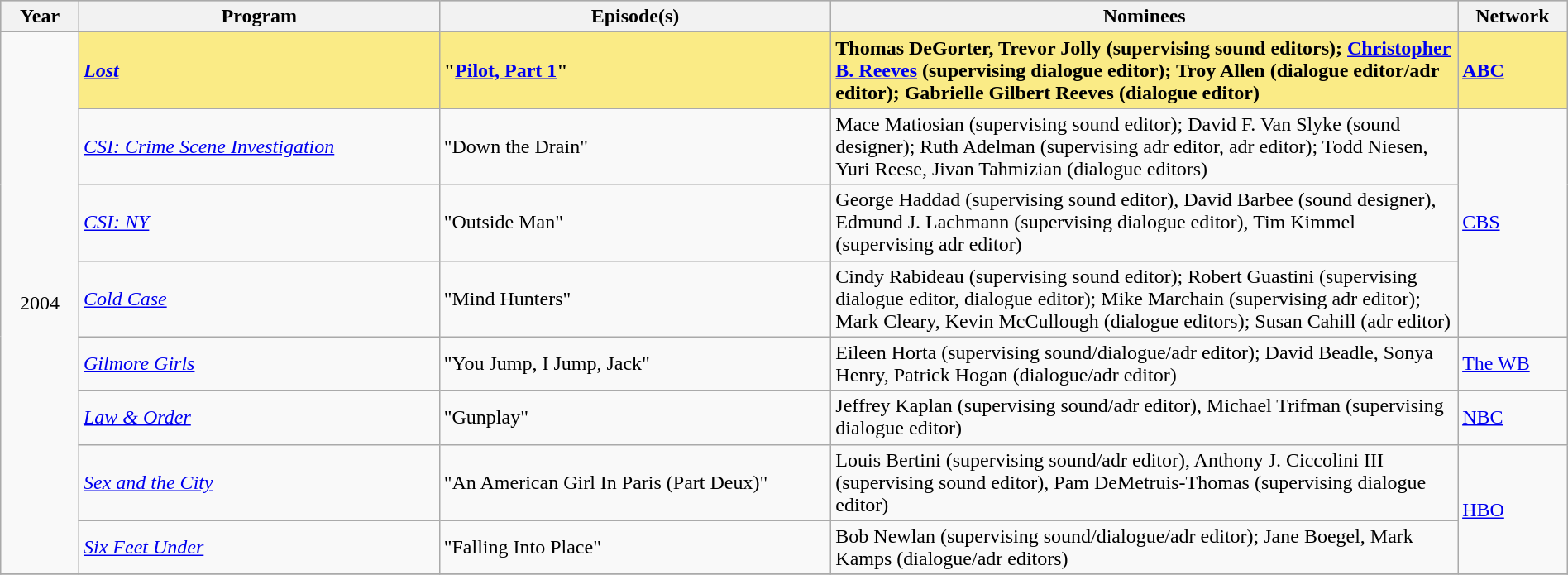<table class="wikitable" style="width:100%">
<tr bgcolor="#bebebe">
<th width="5%">Year</th>
<th width="23%">Program</th>
<th width="25%">Episode(s)</th>
<th width="40%">Nominees</th>
<th width="7%">Network</th>
</tr>
<tr>
<td rowspan=8 style="text-align:center">2004<br></td>
<td style="background:#FAEB86;"><strong><em><a href='#'>Lost</a></em></strong></td>
<td style="background:#FAEB86;"><strong>"<a href='#'>Pilot, Part 1</a>"</strong></td>
<td style="background:#FAEB86;"><strong>Thomas DeGorter, Trevor Jolly (supervising sound editors); <a href='#'>Christopher B. Reeves</a> (supervising dialogue editor); Troy Allen (dialogue editor/adr editor); Gabrielle Gilbert Reeves (dialogue editor)</strong></td>
<td style="background:#FAEB86;"><strong><a href='#'>ABC</a></strong></td>
</tr>
<tr>
<td><em><a href='#'>CSI: Crime Scene Investigation</a></em></td>
<td>"Down the Drain"</td>
<td>Mace Matiosian (supervising sound editor); David F. Van Slyke (sound designer); Ruth Adelman (supervising adr editor, adr editor); Todd Niesen, Yuri Reese, Jivan Tahmizian (dialogue editors)</td>
<td rowspan="3"><a href='#'>CBS</a></td>
</tr>
<tr>
<td><em><a href='#'>CSI: NY</a></em></td>
<td>"Outside Man"</td>
<td>George Haddad (supervising sound editor), David Barbee (sound designer), Edmund J. Lachmann (supervising dialogue editor), Tim Kimmel (supervising adr editor)</td>
</tr>
<tr>
<td><em><a href='#'>Cold Case</a></em></td>
<td>"Mind Hunters"</td>
<td>Cindy Rabideau (supervising sound editor); Robert Guastini (supervising dialogue editor, dialogue editor); Mike Marchain (supervising adr editor); Mark Cleary, Kevin McCullough (dialogue editors); Susan Cahill (adr editor)</td>
</tr>
<tr>
<td><em><a href='#'>Gilmore Girls</a></em></td>
<td>"You Jump, I Jump, Jack"</td>
<td>Eileen Horta (supervising sound/dialogue/adr editor); David Beadle, Sonya Henry, Patrick Hogan (dialogue/adr editor)</td>
<td><a href='#'>The WB</a></td>
</tr>
<tr>
<td><em><a href='#'>Law & Order</a></em></td>
<td>"Gunplay"</td>
<td>Jeffrey Kaplan (supervising sound/adr editor), Michael Trifman (supervising dialogue editor)</td>
<td><a href='#'>NBC</a></td>
</tr>
<tr>
<td><em><a href='#'>Sex and the City</a></em></td>
<td>"An American Girl In Paris (Part Deux)"</td>
<td>Louis Bertini (supervising sound/adr editor), Anthony J. Ciccolini III (supervising sound editor), Pam DeMetruis-Thomas (supervising dialogue editor)</td>
<td rowspan="2"><a href='#'>HBO</a></td>
</tr>
<tr>
<td><em><a href='#'>Six Feet Under</a></em></td>
<td>"Falling Into Place"</td>
<td>Bob Newlan (supervising sound/dialogue/adr editor); Jane Boegel, Mark Kamps (dialogue/adr editors)</td>
</tr>
<tr>
</tr>
</table>
